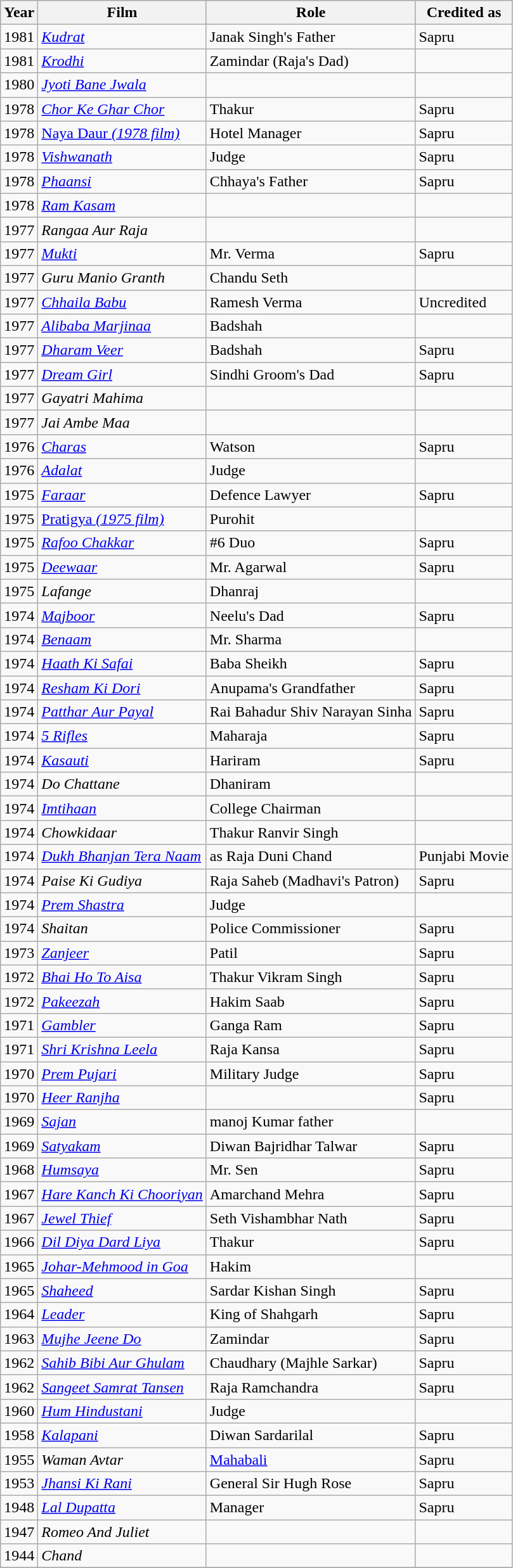<table class="wikitable sortable">
<tr style="background:LightGreen; text-align:center;">
<th>Year</th>
<th>Film</th>
<th>Role</th>
<th>Credited as</th>
</tr>
<tr>
<td>1981</td>
<td><em><a href='#'>Kudrat</a></em></td>
<td>Janak Singh's Father</td>
<td>Sapru</td>
</tr>
<tr>
<td>1981</td>
<td><em><a href='#'>Krodhi</a></em></td>
<td>Zamindar (Raja's Dad)</td>
<td></td>
</tr>
<tr>
<td>1980</td>
<td><em><a href='#'>Jyoti Bane Jwala</a></em></td>
<td></td>
<td></td>
</tr>
<tr>
<td>1978</td>
<td><em><a href='#'>Chor Ke Ghar Chor</a></em></td>
<td>Thakur</td>
<td>Sapru</td>
</tr>
<tr>
<td>1978</td>
<td><em><a href='#'></em>Naya Daur<em> (1978 film)</a></em></td>
<td>Hotel Manager</td>
<td>Sapru</td>
</tr>
<tr>
<td>1978</td>
<td><em><a href='#'>Vishwanath</a></em></td>
<td>Judge</td>
<td>Sapru</td>
</tr>
<tr>
<td>1978</td>
<td><em><a href='#'>Phaansi</a></em></td>
<td>Chhaya's Father</td>
<td>Sapru</td>
</tr>
<tr>
<td>1978</td>
<td><em><a href='#'>Ram Kasam</a></em></td>
<td></td>
<td></td>
</tr>
<tr>
<td>1977</td>
<td><em>Rangaa Aur Raja</em></td>
<td></td>
<td></td>
</tr>
<tr>
<td>1977</td>
<td><em><a href='#'>Mukti</a></em></td>
<td>Mr. Verma</td>
<td>Sapru</td>
</tr>
<tr>
<td>1977</td>
<td><em>Guru Manio Granth</em></td>
<td>Chandu Seth</td>
<td></td>
</tr>
<tr>
<td>1977</td>
<td><em><a href='#'>Chhaila Babu</a></em></td>
<td>Ramesh Verma</td>
<td>Uncredited</td>
</tr>
<tr>
<td>1977</td>
<td><em><a href='#'>Alibaba Marjinaa</a></em></td>
<td>Badshah</td>
<td></td>
</tr>
<tr>
<td>1977</td>
<td><em><a href='#'>Dharam Veer</a></em></td>
<td>Badshah</td>
<td>Sapru</td>
</tr>
<tr>
<td>1977</td>
<td><em><a href='#'>Dream Girl</a></em></td>
<td>Sindhi Groom's Dad</td>
<td>Sapru</td>
</tr>
<tr>
<td>1977</td>
<td><em>Gayatri Mahima</em></td>
<td></td>
<td></td>
</tr>
<tr>
<td>1977</td>
<td><em>Jai Ambe Maa</em></td>
<td></td>
<td></td>
</tr>
<tr>
<td>1976</td>
<td><em><a href='#'>Charas</a></em></td>
<td>Watson</td>
<td>Sapru</td>
</tr>
<tr>
<td>1976</td>
<td><em><a href='#'>Adalat</a></em></td>
<td>Judge</td>
<td></td>
</tr>
<tr>
<td>1975</td>
<td><em><a href='#'>Faraar</a></em></td>
<td>Defence Lawyer</td>
<td>Sapru</td>
</tr>
<tr>
<td>1975</td>
<td><em><a href='#'></em>Pratigya<em> (1975 film)</a></em></td>
<td>Purohit</td>
<td></td>
</tr>
<tr>
<td>1975</td>
<td><em><a href='#'>Rafoo Chakkar</a></em></td>
<td>#6 Duo</td>
<td>Sapru</td>
</tr>
<tr>
<td>1975</td>
<td><em><a href='#'>Deewaar</a></em></td>
<td>Mr. Agarwal</td>
<td>Sapru</td>
</tr>
<tr>
<td>1975</td>
<td><em>Lafange</em></td>
<td>Dhanraj</td>
<td></td>
</tr>
<tr>
<td>1974</td>
<td><em><a href='#'>Majboor</a></em></td>
<td>Neelu's Dad</td>
<td>Sapru</td>
</tr>
<tr>
<td>1974</td>
<td><em><a href='#'>Benaam</a></em></td>
<td>Mr. Sharma</td>
<td></td>
</tr>
<tr>
<td>1974</td>
<td><em><a href='#'>Haath Ki Safai</a></em></td>
<td>Baba Sheikh</td>
<td>Sapru</td>
</tr>
<tr>
<td>1974</td>
<td><em><a href='#'>Resham Ki Dori</a></em></td>
<td>Anupama's Grandfather</td>
<td>Sapru</td>
</tr>
<tr>
<td>1974</td>
<td><em><a href='#'>Patthar Aur Payal</a></em></td>
<td>Rai Bahadur Shiv Narayan Sinha</td>
<td>Sapru</td>
</tr>
<tr>
<td>1974</td>
<td><em><a href='#'>5 Rifles</a></em></td>
<td>Maharaja</td>
<td>Sapru</td>
</tr>
<tr>
<td>1974</td>
<td><em><a href='#'>Kasauti</a></em></td>
<td>Hariram</td>
<td>Sapru</td>
</tr>
<tr>
<td>1974</td>
<td><em>Do Chattane</em></td>
<td>Dhaniram</td>
<td></td>
</tr>
<tr>
<td>1974</td>
<td><em><a href='#'>Imtihaan</a></em></td>
<td>College Chairman</td>
<td></td>
</tr>
<tr>
<td>1974</td>
<td><em>Chowkidaar</em></td>
<td>Thakur Ranvir Singh</td>
<td></td>
</tr>
<tr>
<td>1974</td>
<td><em><a href='#'>Dukh Bhanjan Tera Naam</a></em></td>
<td>as Raja Duni Chand</td>
<td>Punjabi Movie</td>
</tr>
<tr>
<td>1974</td>
<td><em>Paise Ki Gudiya</em></td>
<td>Raja Saheb (Madhavi's Patron)</td>
<td>Sapru</td>
</tr>
<tr>
<td>1974</td>
<td><em><a href='#'>Prem Shastra</a></em></td>
<td>Judge</td>
<td></td>
</tr>
<tr>
<td>1974</td>
<td><em>Shaitan</em></td>
<td>Police Commissioner</td>
<td>Sapru</td>
</tr>
<tr>
<td>1973</td>
<td><em><a href='#'>Zanjeer</a></em></td>
<td>Patil</td>
<td>Sapru</td>
</tr>
<tr>
<td>1972</td>
<td><em><a href='#'>Bhai Ho To Aisa</a></em></td>
<td>Thakur Vikram Singh</td>
<td>Sapru</td>
</tr>
<tr>
<td>1972</td>
<td><em><a href='#'>Pakeezah</a></em></td>
<td>Hakim Saab</td>
<td>Sapru</td>
</tr>
<tr>
<td>1971</td>
<td><em><a href='#'>Gambler</a></em></td>
<td>Ganga Ram</td>
<td>Sapru</td>
</tr>
<tr>
<td>1971</td>
<td><em><a href='#'>Shri Krishna Leela</a></em></td>
<td>Raja Kansa</td>
<td>Sapru</td>
</tr>
<tr>
<td>1970</td>
<td><em><a href='#'>Prem Pujari</a></em></td>
<td>Military Judge</td>
<td>Sapru</td>
</tr>
<tr>
<td>1970</td>
<td><em><a href='#'>Heer Ranjha</a></em></td>
<td></td>
<td>Sapru</td>
</tr>
<tr>
<td>1969</td>
<td><em><a href='#'>Sajan</a></em></td>
<td>manoj Kumar father</td>
<td></td>
</tr>
<tr>
<td>1969</td>
<td><em><a href='#'>Satyakam</a></em></td>
<td>Diwan Bajridhar Talwar</td>
<td>Sapru</td>
</tr>
<tr>
<td>1968</td>
<td><em><a href='#'>Humsaya</a></em></td>
<td>Mr. Sen</td>
<td>Sapru</td>
</tr>
<tr>
<td>1967</td>
<td><em><a href='#'>Hare Kanch Ki Chooriyan</a></em></td>
<td>Amarchand Mehra</td>
<td>Sapru</td>
</tr>
<tr>
<td>1967</td>
<td><em><a href='#'>Jewel Thief</a></em></td>
<td>Seth Vishambhar Nath</td>
<td>Sapru</td>
</tr>
<tr>
<td>1966</td>
<td><em><a href='#'>Dil Diya Dard Liya</a></em></td>
<td>Thakur</td>
<td>Sapru</td>
</tr>
<tr>
<td>1965</td>
<td><em><a href='#'>Johar-Mehmood in Goa</a></em></td>
<td>Hakim</td>
<td></td>
</tr>
<tr>
<td>1965</td>
<td><em><a href='#'>Shaheed</a></em></td>
<td>Sardar Kishan Singh</td>
<td>Sapru</td>
</tr>
<tr>
<td>1964</td>
<td><em><a href='#'>Leader</a></em></td>
<td>King of Shahgarh</td>
<td>Sapru</td>
</tr>
<tr>
<td>1963</td>
<td><em><a href='#'>Mujhe Jeene Do</a></em></td>
<td>Zamindar</td>
<td>Sapru</td>
</tr>
<tr>
<td>1962</td>
<td><em><a href='#'>Sahib Bibi Aur Ghulam</a></em></td>
<td>Chaudhary (Majhle Sarkar)</td>
<td>Sapru</td>
</tr>
<tr>
<td>1962</td>
<td><em><a href='#'>Sangeet Samrat Tansen</a></em></td>
<td>Raja Ramchandra</td>
<td>Sapru</td>
</tr>
<tr>
<td>1960</td>
<td><em><a href='#'>Hum Hindustani</a></em></td>
<td>Judge</td>
<td></td>
</tr>
<tr>
<td>1958</td>
<td><em><a href='#'>Kalapani</a></em></td>
<td>Diwan Sardarilal</td>
<td>Sapru</td>
</tr>
<tr>
<td>1955</td>
<td><em>Waman Avtar</em></td>
<td><a href='#'>Mahabali</a></td>
<td>Sapru</td>
</tr>
<tr>
<td>1953</td>
<td><em><a href='#'>Jhansi Ki Rani</a></em></td>
<td>General Sir Hugh Rose</td>
<td>Sapru</td>
</tr>
<tr>
<td>1948</td>
<td><em><a href='#'>Lal Dupatta</a></em></td>
<td>Manager</td>
<td>Sapru</td>
</tr>
<tr>
<td>1947</td>
<td><em>Romeo And Juliet</em></td>
<td></td>
<td></td>
</tr>
<tr>
<td>1944</td>
<td><em>Chand</em></td>
<td></td>
<td></td>
</tr>
<tr>
</tr>
</table>
